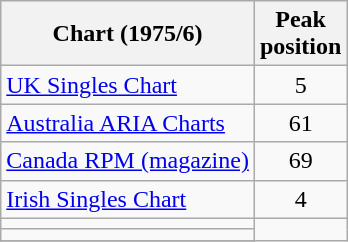<table class="wikitable sortable">
<tr>
<th align="left">Chart (1975/6)</th>
<th align="center">Peak<br>position</th>
</tr>
<tr>
<td align="left"><a href='#'>UK Singles Chart</a></td>
<td align="center">5</td>
</tr>
<tr>
<td align="left"><a href='#'>Australia ARIA Charts</a></td>
<td align="center">61</td>
</tr>
<tr>
<td align="left"><a href='#'>Canada RPM (magazine)</a></td>
<td align="center">69</td>
</tr>
<tr>
<td align="left"><a href='#'>Irish Singles Chart</a></td>
<td align="center">4</td>
</tr>
<tr>
<td></td>
</tr>
<tr>
<td></td>
</tr>
<tr>
</tr>
</table>
